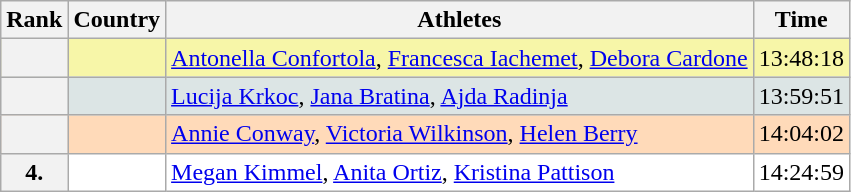<table class="wikitable sortable">
<tr>
<th>Rank</th>
<th align=left>Country</th>
<th align=left>Athletes</th>
<th>Time</th>
</tr>
<tr align="center" valign="top" bgcolor="#F7F6A8">
<th></th>
<td align=left></td>
<td align=left><a href='#'>Antonella Confortola</a>, <a href='#'>Francesca Iachemet</a>, <a href='#'>Debora Cardone</a></td>
<td>13:48:18</td>
</tr>
<tr align="center" valign="top" bgcolor="#DCE5E5">
<th></th>
<td align=left></td>
<td align=left><a href='#'>Lucija Krkoc</a>, <a href='#'>Jana Bratina</a>, <a href='#'>Ajda Radinja</a></td>
<td>13:59:51</td>
</tr>
<tr align="center" valign="top" bgcolor="#FFDAB9">
<th></th>
<td align=left></td>
<td align=left><a href='#'>Annie Conway</a>, <a href='#'>Victoria Wilkinson</a>, <a href='#'>Helen Berry</a></td>
<td>14:04:02</td>
</tr>
<tr align="center" valign="top" bgcolor="#FFFFFF">
<th>4.</th>
<td align=left></td>
<td align=left><a href='#'>Megan Kimmel</a>, <a href='#'>Anita Ortiz</a>, <a href='#'>Kristina Pattison</a></td>
<td>14:24:59</td>
</tr>
</table>
